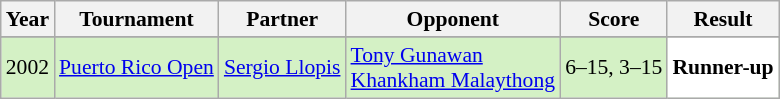<table class="sortable wikitable" style="font-size: 90%;">
<tr>
<th>Year</th>
<th>Tournament</th>
<th>Partner</th>
<th>Opponent</th>
<th>Score</th>
<th>Result</th>
</tr>
<tr>
</tr>
<tr style="background:#D4F1C5">
<td align="center">2002</td>
<td align="left"><a href='#'>Puerto Rico Open</a></td>
<td align="left"> <a href='#'>Sergio Llopis</a></td>
<td align="left"> <a href='#'>Tony Gunawan</a><br> <a href='#'>Khankham Malaythong</a></td>
<td align="left">6–15, 3–15</td>
<td style="text-align:left; background:white"> <strong>Runner-up</strong></td>
</tr>
</table>
